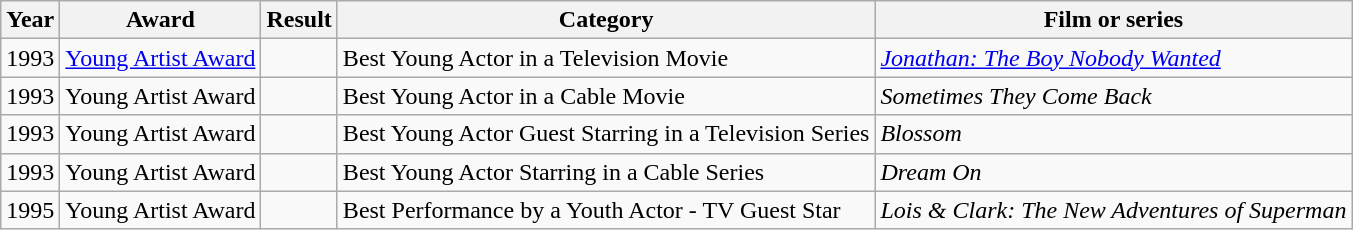<table class="wikitable" style="font-size: 100%;">
<tr>
<th>Year</th>
<th>Award</th>
<th>Result</th>
<th>Category</th>
<th>Film or series</th>
</tr>
<tr>
<td>1993</td>
<td><a href='#'>Young Artist Award</a></td>
<td></td>
<td>Best Young Actor in a Television Movie</td>
<td><em><a href='#'>Jonathan: The Boy Nobody Wanted</a></em></td>
</tr>
<tr>
<td>1993</td>
<td>Young Artist Award</td>
<td></td>
<td>Best Young Actor in a Cable Movie</td>
<td><em>Sometimes They Come Back</em></td>
</tr>
<tr>
<td>1993</td>
<td>Young Artist Award</td>
<td></td>
<td>Best Young Actor Guest Starring in a Television Series</td>
<td><em>Blossom</em></td>
</tr>
<tr>
<td>1993</td>
<td>Young Artist Award</td>
<td></td>
<td>Best Young Actor Starring in a Cable Series</td>
<td><em>Dream On</em></td>
</tr>
<tr>
<td>1995</td>
<td>Young Artist Award</td>
<td></td>
<td>Best Performance by a Youth Actor - TV Guest Star</td>
<td><em>Lois & Clark: The New Adventures of Superman</em></td>
</tr>
</table>
